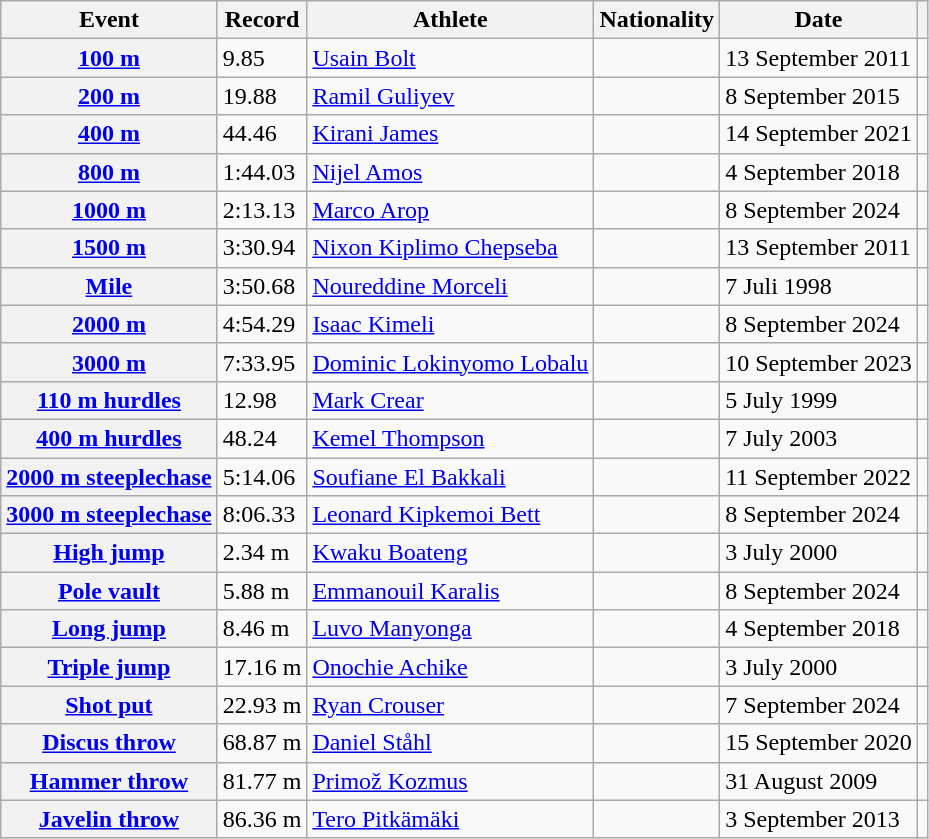<table class="wikitable plainrowheaders sticky-header">
<tr>
<th scope="col">Event</th>
<th scope="col">Record</th>
<th scope="col">Athlete</th>
<th scope="col">Nationality</th>
<th scope="col">Date</th>
<th scope="col"></th>
</tr>
<tr>
<th scope="row"><a href='#'>100 m</a></th>
<td>9.85 </td>
<td><a href='#'>Usain Bolt</a></td>
<td></td>
<td>13 September 2011</td>
<td></td>
</tr>
<tr>
<th scope="row"><a href='#'>200 m</a></th>
<td>19.88 </td>
<td><a href='#'>Ramil Guliyev</a></td>
<td></td>
<td>8 September 2015</td>
<td></td>
</tr>
<tr>
<th scope="row"><a href='#'>400 m</a></th>
<td>44.46</td>
<td><a href='#'>Kirani James</a></td>
<td></td>
<td>14 September 2021</td>
<td></td>
</tr>
<tr>
<th scope="row"><a href='#'>800 m</a></th>
<td>1:44.03</td>
<td><a href='#'>Nijel Amos</a></td>
<td></td>
<td>4 September 2018</td>
<td></td>
</tr>
<tr>
<th scope="row"><a href='#'>1000 m</a></th>
<td>2:13.13</td>
<td><a href='#'>Marco Arop</a></td>
<td></td>
<td>8 September 2024</td>
<td></td>
</tr>
<tr>
<th scope="row"><a href='#'>1500 m</a></th>
<td>3:30.94</td>
<td><a href='#'>Nixon Kiplimo Chepseba</a></td>
<td></td>
<td>13 September 2011</td>
<td></td>
</tr>
<tr>
<th scope="row"><a href='#'>Mile</a></th>
<td>3:50.68</td>
<td><a href='#'>Noureddine Morceli</a></td>
<td></td>
<td>7 Juli 1998</td>
<td></td>
</tr>
<tr>
<th scope="row"><a href='#'>2000 m</a></th>
<td>4:54.29</td>
<td><a href='#'>Isaac Kimeli</a></td>
<td></td>
<td>8 September 2024</td>
<td></td>
</tr>
<tr>
<th scope="row"><a href='#'>3000 m</a></th>
<td>7:33.95</td>
<td><a href='#'>Dominic Lokinyomo Lobalu</a></td>
<td></td>
<td>10 September 2023</td>
<td></td>
</tr>
<tr>
<th scope="row"><a href='#'>110 m hurdles</a></th>
<td>12.98</td>
<td><a href='#'>Mark Crear</a></td>
<td></td>
<td>5 July 1999</td>
<td></td>
</tr>
<tr>
<th scope="row"><a href='#'>400 m hurdles</a></th>
<td>48.24</td>
<td><a href='#'>Kemel Thompson</a></td>
<td></td>
<td>7 July 2003</td>
<td></td>
</tr>
<tr>
<th scope="row"><a href='#'>2000 m steeplechase</a></th>
<td>5:14.06</td>
<td><a href='#'>Soufiane El Bakkali</a></td>
<td></td>
<td>11 September 2022</td>
<td></td>
</tr>
<tr>
<th scope="row"><a href='#'>3000 m steeplechase</a></th>
<td>8:06.33</td>
<td><a href='#'>Leonard Kipkemoi Bett</a></td>
<td></td>
<td>8 September 2024</td>
<td></td>
</tr>
<tr>
<th scope="row"><a href='#'>High jump</a></th>
<td>2.34 m</td>
<td><a href='#'>Kwaku Boateng</a></td>
<td></td>
<td>3 July 2000</td>
<td></td>
</tr>
<tr>
<th scope="row"><a href='#'>Pole vault</a></th>
<td>5.88 m</td>
<td><a href='#'>Emmanouil Karalis</a></td>
<td></td>
<td>8 September 2024</td>
<td></td>
</tr>
<tr>
<th scope="row"><a href='#'>Long jump</a></th>
<td>8.46 m </td>
<td><a href='#'>Luvo Manyonga</a></td>
<td></td>
<td>4 September 2018</td>
<td></td>
</tr>
<tr>
<th scope="row"><a href='#'>Triple jump</a></th>
<td>17.16 m</td>
<td><a href='#'>Onochie Achike</a></td>
<td></td>
<td>3 July 2000</td>
<td></td>
</tr>
<tr>
<th scope="row"><a href='#'>Shot put</a></th>
<td>22.93 m</td>
<td><a href='#'>Ryan Crouser</a></td>
<td></td>
<td>7 September 2024</td>
<td></td>
</tr>
<tr>
<th scope="row"><a href='#'>Discus throw</a></th>
<td>68.87 m</td>
<td><a href='#'>Daniel Ståhl</a></td>
<td></td>
<td>15 September 2020</td>
<td></td>
</tr>
<tr>
<th scope="row"><a href='#'>Hammer throw</a></th>
<td>81.77 m</td>
<td><a href='#'>Primož Kozmus</a></td>
<td></td>
<td>31 August 2009</td>
<td></td>
</tr>
<tr>
<th scope="row"><a href='#'>Javelin throw</a></th>
<td>86.36 m</td>
<td><a href='#'>Tero Pitkämäki</a></td>
<td></td>
<td>3 September 2013</td>
<td></td>
</tr>
</table>
